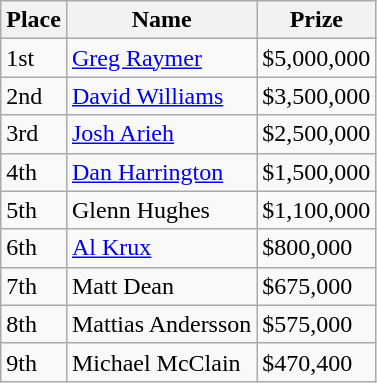<table class="wikitable">
<tr>
<th bgcolor="#FFEBAD">Place</th>
<th bgcolor="#FFEBAD">Name</th>
<th bgcolor="#FFEBAD">Prize</th>
</tr>
<tr>
<td>1st</td>
<td><a href='#'>Greg Raymer</a></td>
<td>$5,000,000</td>
</tr>
<tr>
<td>2nd</td>
<td><a href='#'>David Williams</a></td>
<td>$3,500,000</td>
</tr>
<tr>
<td>3rd</td>
<td><a href='#'>Josh Arieh</a></td>
<td>$2,500,000</td>
</tr>
<tr>
<td>4th</td>
<td><a href='#'>Dan Harrington</a></td>
<td>$1,500,000</td>
</tr>
<tr>
<td>5th</td>
<td>Glenn Hughes</td>
<td>$1,100,000</td>
</tr>
<tr>
<td>6th</td>
<td><a href='#'>Al Krux</a></td>
<td>$800,000</td>
</tr>
<tr>
<td>7th</td>
<td>Matt Dean</td>
<td>$675,000</td>
</tr>
<tr>
<td>8th</td>
<td>Mattias Andersson</td>
<td>$575,000</td>
</tr>
<tr>
<td>9th</td>
<td>Michael McClain</td>
<td>$470,400</td>
</tr>
</table>
